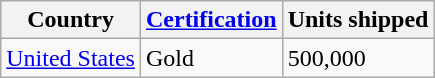<table class="wikitable plainrowheaders">
<tr>
<th scope="col">Country</th>
<th scope="col"><a href='#'>Certification</a></th>
<th scope="col">Units shipped</th>
</tr>
<tr>
<td><a href='#'>United States</a></td>
<td>Gold</td>
<td>500,000</td>
</tr>
</table>
